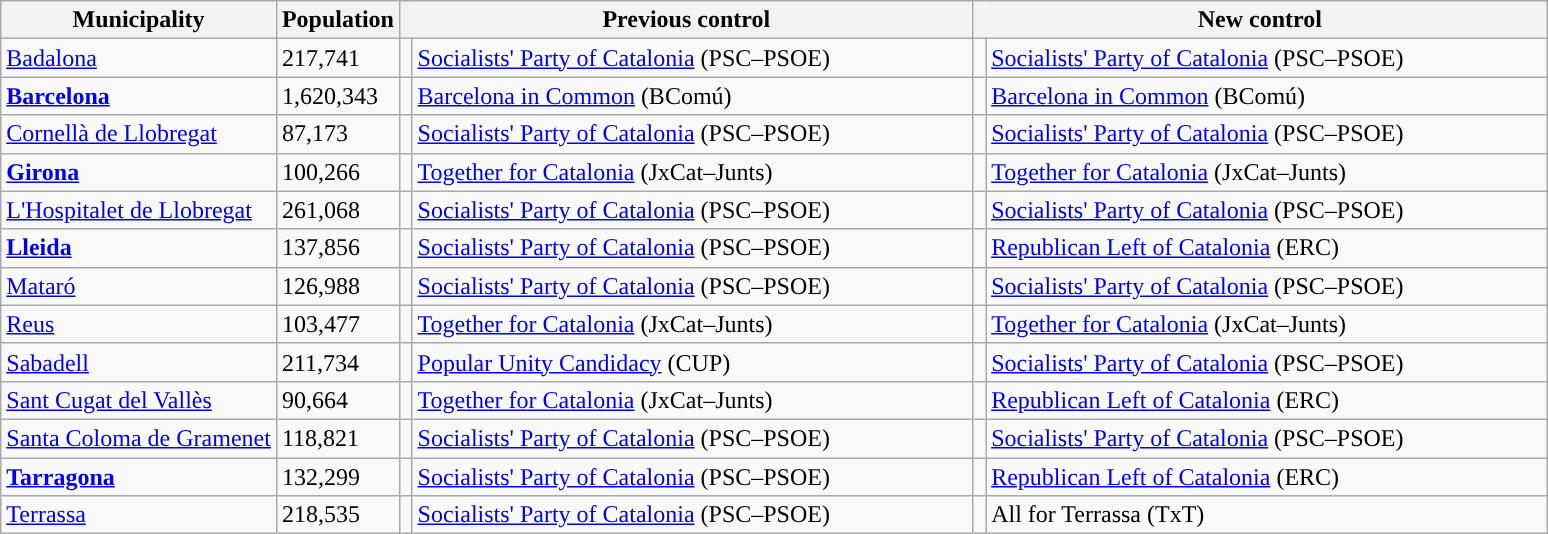<table class="wikitable sortable">
<tr>
<th>Municipality</th>
<th>Population</th>
<th colspan="2" style="width:375px;">Previous control</th>
<th colspan="2" style="width:375px;">New control</th>
</tr>
<tr>
<td><a href='#'>Badalona</a></td>
<td>217,741</td>
<td width="1" style="color:inherit;background:"></td>
<td><a href='#'>Socialists' Party of Catalonia</a> (PSC–PSOE)</td>
<td width="1" style="color:inherit;background:"></td>
<td><a href='#'>Socialists' Party of Catalonia</a> (PSC–PSOE) </td>
</tr>
<tr>
<td><strong><a href='#'>Barcelona</a></strong></td>
<td>1,620,343</td>
<td style="color:inherit;background:"></td>
<td><a href='#'>Barcelona in Common</a> (BComú)</td>
<td style="color:inherit;background:"></td>
<td><a href='#'>Barcelona in Common</a> (BComú)</td>
</tr>
<tr>
<td><a href='#'>Cornellà de Llobregat</a></td>
<td>87,173</td>
<td style="color:inherit;background:"></td>
<td><a href='#'>Socialists' Party of Catalonia</a> (PSC–PSOE)</td>
<td style="color:inherit;background:"></td>
<td><a href='#'>Socialists' Party of Catalonia</a> (PSC–PSOE)</td>
</tr>
<tr>
<td><strong><a href='#'>Girona</a></strong></td>
<td>100,266</td>
<td style="color:inherit;background:"></td>
<td><a href='#'>Together for Catalonia</a> (JxCat–Junts)</td>
<td style="color:inherit;background:"></td>
<td><a href='#'>Together for Catalonia</a> (JxCat–Junts)</td>
</tr>
<tr>
<td><a href='#'>L'Hospitalet de Llobregat</a></td>
<td>261,068</td>
<td style="color:inherit;background:"></td>
<td><a href='#'>Socialists' Party of Catalonia</a> (PSC–PSOE)</td>
<td style="color:inherit;background:"></td>
<td><a href='#'>Socialists' Party of Catalonia</a> (PSC–PSOE)</td>
</tr>
<tr>
<td><strong><a href='#'>Lleida</a></strong></td>
<td>137,856</td>
<td style="color:inherit;background:"></td>
<td><a href='#'>Socialists' Party of Catalonia</a> (PSC–PSOE)</td>
<td style="color:inherit;background:"></td>
<td><a href='#'>Republican Left of Catalonia</a> (ERC)</td>
</tr>
<tr>
<td><a href='#'>Mataró</a></td>
<td>126,988</td>
<td style="color:inherit;background:"></td>
<td><a href='#'>Socialists' Party of Catalonia</a> (PSC–PSOE)</td>
<td style="color:inherit;background:"></td>
<td><a href='#'>Socialists' Party of Catalonia</a> (PSC–PSOE)</td>
</tr>
<tr>
<td><a href='#'>Reus</a></td>
<td>103,477</td>
<td style="color:inherit;background:"></td>
<td><a href='#'>Together for Catalonia</a> (JxCat–Junts)</td>
<td style="color:inherit;background:"></td>
<td><a href='#'>Together for Catalonia</a> (JxCat–Junts)</td>
</tr>
<tr>
<td><a href='#'>Sabadell</a></td>
<td>211,734</td>
<td style="color:inherit;background:"></td>
<td><a href='#'>Popular Unity Candidacy</a> (CUP)</td>
<td style="color:inherit;background:"></td>
<td><a href='#'>Socialists' Party of Catalonia</a> (PSC–PSOE)</td>
</tr>
<tr>
<td><a href='#'>Sant Cugat del Vallès</a></td>
<td>90,664</td>
<td style="color:inherit;background:"></td>
<td><a href='#'>Together for Catalonia</a> (JxCat–Junts)</td>
<td style="color:inherit;background:"></td>
<td><a href='#'>Republican Left of Catalonia</a> (ERC)</td>
</tr>
<tr>
<td><a href='#'>Santa Coloma de Gramenet</a></td>
<td>118,821</td>
<td style="color:inherit;background:"></td>
<td><a href='#'>Socialists' Party of Catalonia</a> (PSC–PSOE)</td>
<td style="color:inherit;background:"></td>
<td><a href='#'>Socialists' Party of Catalonia</a> (PSC–PSOE)</td>
</tr>
<tr>
<td><strong><a href='#'>Tarragona</a></strong></td>
<td>132,299</td>
<td style="color:inherit;background:"></td>
<td><a href='#'>Socialists' Party of Catalonia</a> (PSC–PSOE)</td>
<td style="color:inherit;background:"></td>
<td><a href='#'>Republican Left of Catalonia</a> (ERC)</td>
</tr>
<tr>
<td><a href='#'>Terrassa</a></td>
<td>218,535</td>
<td style="color:inherit;background:"></td>
<td><a href='#'>Socialists' Party of Catalonia</a> (PSC–PSOE)</td>
<td style="color:inherit;background:"></td>
<td>All for Terrassa (TxT)</td>
</tr>
</table>
